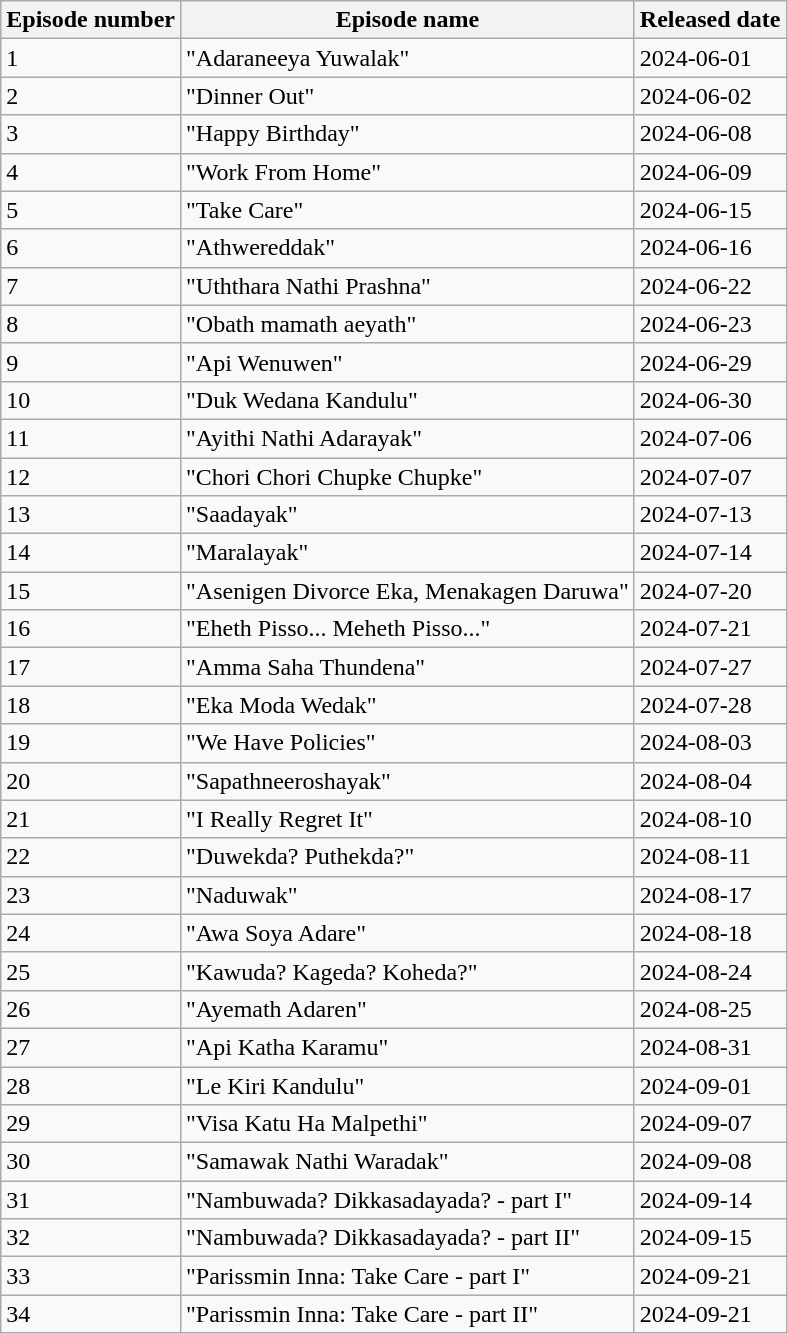<table class="wikitable">
<tr>
<th>Episode number</th>
<th>Episode name</th>
<th>Released date</th>
</tr>
<tr>
<td>1</td>
<td>"Adaraneeya Yuwalak"</td>
<td>2024-06-01</td>
</tr>
<tr>
<td>2</td>
<td>"Dinner Out"</td>
<td>2024-06-02</td>
</tr>
<tr>
<td>3</td>
<td>"Happy Birthday"</td>
<td>2024-06-08</td>
</tr>
<tr>
<td>4</td>
<td>"Work From Home"</td>
<td>2024-06-09</td>
</tr>
<tr>
<td>5</td>
<td>"Take Care"</td>
<td>2024-06-15</td>
</tr>
<tr>
<td>6</td>
<td>"Athwereddak"</td>
<td>2024-06-16</td>
</tr>
<tr>
<td>7</td>
<td>"Uththara Nathi Prashna"</td>
<td>2024-06-22</td>
</tr>
<tr>
<td>8</td>
<td>"Obath mamath aeyath"</td>
<td>2024-06-23</td>
</tr>
<tr>
<td>9</td>
<td>"Api Wenuwen"</td>
<td>2024-06-29</td>
</tr>
<tr>
<td>10</td>
<td>"Duk Wedana Kandulu"</td>
<td>2024-06-30</td>
</tr>
<tr>
<td>11</td>
<td>"Ayithi Nathi Adarayak"</td>
<td>2024-07-06</td>
</tr>
<tr>
<td>12</td>
<td>"Chori Chori Chupke Chupke"</td>
<td>2024-07-07</td>
</tr>
<tr>
<td>13</td>
<td>"Saadayak"</td>
<td>2024-07-13</td>
</tr>
<tr>
<td>14</td>
<td>"Maralayak"</td>
<td>2024-07-14</td>
</tr>
<tr>
<td>15</td>
<td>"Asenigen Divorce Eka, Menakagen Daruwa"</td>
<td>2024-07-20</td>
</tr>
<tr>
<td>16</td>
<td>"Eheth Pisso... Meheth Pisso..."</td>
<td>2024-07-21</td>
</tr>
<tr>
<td>17</td>
<td>"Amma Saha Thundena"</td>
<td>2024-07-27</td>
</tr>
<tr>
<td>18</td>
<td>"Eka Moda Wedak"</td>
<td>2024-07-28</td>
</tr>
<tr>
<td>19</td>
<td>"We Have Policies"</td>
<td>2024-08-03</td>
</tr>
<tr>
<td>20</td>
<td>"Sapathneeroshayak"</td>
<td>2024-08-04</td>
</tr>
<tr>
<td>21</td>
<td>"I Really Regret It"</td>
<td>2024-08-10</td>
</tr>
<tr>
<td>22</td>
<td>"Duwekda? Puthekda?"</td>
<td>2024-08-11</td>
</tr>
<tr>
<td>23</td>
<td>"Naduwak"</td>
<td>2024-08-17</td>
</tr>
<tr>
<td>24</td>
<td>"Awa Soya Adare"</td>
<td>2024-08-18</td>
</tr>
<tr>
<td>25</td>
<td>"Kawuda? Kageda? Koheda?"</td>
<td>2024-08-24</td>
</tr>
<tr>
<td>26</td>
<td>"Ayemath Adaren"</td>
<td>2024-08-25</td>
</tr>
<tr>
<td>27</td>
<td>"Api Katha Karamu"</td>
<td>2024-08-31</td>
</tr>
<tr>
<td>28</td>
<td>"Le Kiri Kandulu"</td>
<td>2024-09-01</td>
</tr>
<tr>
<td>29</td>
<td>"Visa Katu Ha Malpethi"</td>
<td>2024-09-07</td>
</tr>
<tr>
<td>30</td>
<td>"Samawak Nathi Waradak"</td>
<td>2024-09-08</td>
</tr>
<tr>
<td>31</td>
<td>"Nambuwada? Dikkasadayada? - part I"</td>
<td>2024-09-14</td>
</tr>
<tr>
<td>32</td>
<td>"Nambuwada? Dikkasadayada? - part II"</td>
<td>2024-09-15</td>
</tr>
<tr>
<td>33</td>
<td>"Parissmin Inna: Take Care - part I"</td>
<td>2024-09-21</td>
</tr>
<tr>
<td>34</td>
<td>"Parissmin Inna: Take Care - part II"</td>
<td>2024-09-21</td>
</tr>
</table>
